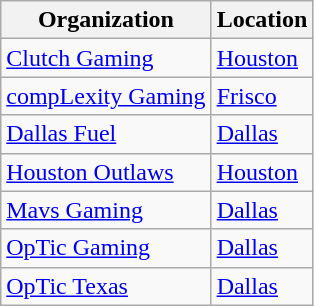<table class="wikitable sortable">
<tr>
<th>Organization</th>
<th>Location</th>
</tr>
<tr>
<td><a href='#'>Clutch Gaming</a></td>
<td><a href='#'>Houston</a></td>
</tr>
<tr>
<td><a href='#'>compLexity Gaming</a></td>
<td><a href='#'>Frisco</a></td>
</tr>
<tr>
<td><a href='#'>Dallas Fuel</a></td>
<td><a href='#'>Dallas</a></td>
</tr>
<tr>
<td><a href='#'>Houston Outlaws</a></td>
<td><a href='#'>Houston</a></td>
</tr>
<tr>
<td><a href='#'>Mavs Gaming</a></td>
<td><a href='#'>Dallas</a></td>
</tr>
<tr>
<td><a href='#'>OpTic Gaming</a></td>
<td><a href='#'>Dallas</a></td>
</tr>
<tr>
<td><a href='#'>OpTic Texas</a></td>
<td><a href='#'>Dallas</a></td>
</tr>
</table>
